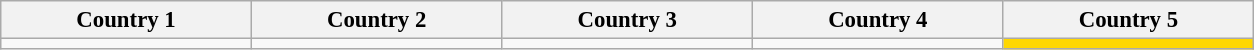<table class="wikitable" style="font-size: 95%;">
<tr>
<th width=160>Country 1</th>
<th width=160>Country 2</th>
<th width=160>Country 3</th>
<th width=160>Country 4</th>
<th width=160>Country 5</th>
</tr>
<tr>
<td></td>
<td></td>
<td></td>
<td></td>
<td bgcolor="gold"></td>
</tr>
</table>
